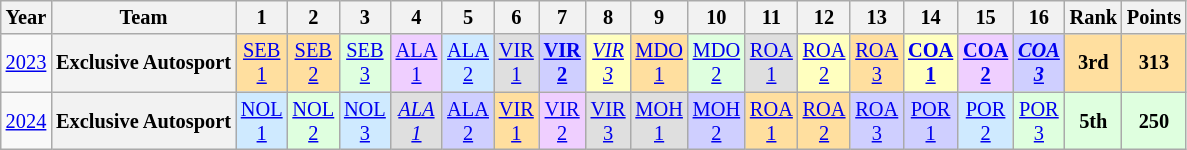<table class="wikitable" style="text-align:center; font-size:85%">
<tr>
<th>Year</th>
<th>Team</th>
<th>1</th>
<th>2</th>
<th>3</th>
<th>4</th>
<th>5</th>
<th>6</th>
<th>7</th>
<th>8</th>
<th>9</th>
<th>10</th>
<th>11</th>
<th>12</th>
<th>13</th>
<th>14</th>
<th>15</th>
<th>16</th>
<th>Rank</th>
<th>Points</th>
</tr>
<tr>
<td><a href='#'>2023</a></td>
<th nowrap>Exclusive Autosport</th>
<td style="background:#FFDF9F;"><a href='#'>SEB<br>1</a><br></td>
<td style="background:#FFDF9F;"><a href='#'>SEB<br>2</a><br></td>
<td style="background:#DFFFDF;"><a href='#'>SEB<br>3</a><br></td>
<td style="background:#EFCFFF;"><a href='#'>ALA<br>1</a><br></td>
<td style="background:#CFEAFF;"><a href='#'>ALA<br>2</a><br></td>
<td style="background:#DFDFDF;"><a href='#'>VIR<br>1</a><br></td>
<td style="background:#CFCFFF;"><strong><a href='#'>VIR<br>2</a></strong><br></td>
<td style="background:#FFFFBF;"><em><a href='#'>VIR<br>3</a></em><br></td>
<td style="background:#FFDF9F;"><a href='#'>MDO<br>1</a><br></td>
<td style="background:#DFFFDF;"><a href='#'>MDO<br>2</a><br></td>
<td style="background:#DFDFDF;"><a href='#'>ROA<br>1</a><br></td>
<td style="background:#FFFFBF;"><a href='#'>ROA<br>2</a><br></td>
<td style="background:#FFDF9F;"><a href='#'>ROA<br>3</a><br></td>
<td style="background:#FFFFBF;"><strong><a href='#'>COA<br>1</a></strong><br></td>
<td style="background:#EFCFFF;"><strong><a href='#'>COA<br>2</a></strong><br></td>
<td style="background:#CFCFFF;"><strong><em><a href='#'>COA<br>3</a></em></strong><br></td>
<th style="background:#FFDF9F;">3rd</th>
<th style="background:#FFDF9F;">313</th>
</tr>
<tr>
<td><a href='#'>2024</a></td>
<th nowrap>Exclusive Autosport</th>
<td style="background:#CFEAFF;"><a href='#'>NOL<br>1</a><br></td>
<td style="background:#DFFFDF;"><a href='#'>NOL<br>2</a><br></td>
<td style="background:#CFEAFF;"><a href='#'>NOL<br>3</a><br></td>
<td style="background:#DFDFDF;"><em><a href='#'>ALA<br>1</a></em><br></td>
<td style="background:#CFCFFF;"><a href='#'>ALA<br>2</a><br></td>
<td style="background:#FFDF9F;"><a href='#'>VIR<br>1</a><br></td>
<td style="background:#EFCFFF;"><a href='#'>VIR<br>2</a><br></td>
<td style="background:#DFDFDF;"><a href='#'>VIR<br>3</a><br></td>
<td style="background:#DFDFDF;"><a href='#'>MOH<br>1</a><br></td>
<td style="background:#CFCFFF;"><a href='#'>MOH<br>2</a><br></td>
<td style="background:#FFDF9F;"><a href='#'>ROA<br>1</a><br></td>
<td style="background:#FFDF9F;"><a href='#'>ROA<br>2</a><br></td>
<td style="background:#CFCFFF;"><a href='#'>ROA<br>3</a><br></td>
<td style="background:#CFCFFF;"><a href='#'>POR<br>1</a><br></td>
<td style="background:#CFEAFF;"><a href='#'>POR<br>2</a><br></td>
<td style="background:#DFFFDF;"><a href='#'>POR<br>3</a><br></td>
<th style="background:#DFFFDF;">5th</th>
<th style="background:#DFFFDF;">250</th>
</tr>
</table>
